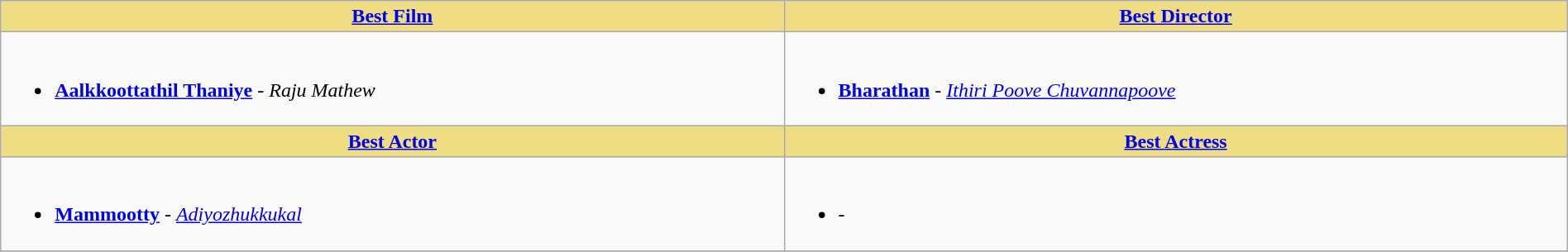<table class="wikitable" width=100% |>
<tr>
<th !  style="background:#eedd82; text-align:center; width:50%;"><a href='#'>Best Film</a></th>
<th !  style="background:#eedd82; text-align:center; width:50%;"><a href='#'>Best Director</a></th>
</tr>
<tr>
<td valign="top"><br><ul><li><strong><a href='#'>Aalkkoottathil Thaniye</a></strong> - <em>Raju Mathew</em></li></ul></td>
<td valign="top"><br><ul><li><strong><a href='#'>Bharathan</a></strong> - <em><a href='#'>Ithiri Poove Chuvannapoove</a></em></li></ul></td>
</tr>
<tr>
<th !  style="background:#eedd82; text-align:center; width:50%;"><a href='#'>Best Actor</a></th>
<th !  style="background:#eedd82; text-align:center; width:50%;"><a href='#'>Best Actress</a></th>
</tr>
<tr>
<td valign="top"><br><ul><li><strong><a href='#'>Mammootty</a></strong> - <em><a href='#'>Adiyozhukkukal</a></em></li></ul></td>
<td valign="top"><br><ul><li>-</li></ul></td>
</tr>
<tr>
</tr>
</table>
